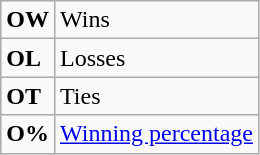<table class="wikitable">
<tr>
<td><strong>OW</strong></td>
<td>Wins</td>
</tr>
<tr>
<td><strong>OL</strong></td>
<td>Losses</td>
</tr>
<tr>
<td><strong>OT</strong></td>
<td>Ties</td>
</tr>
<tr>
<td align="center"><strong>O%</strong></td>
<td><a href='#'>Winning percentage</a></td>
</tr>
</table>
